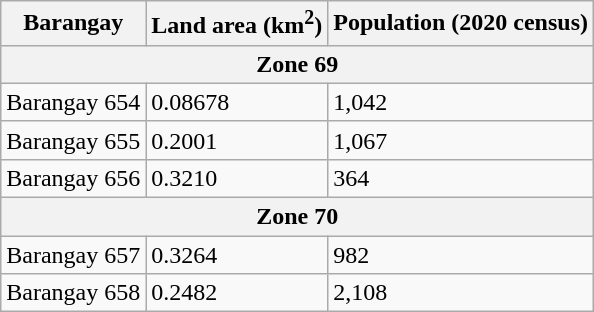<table class="wikitable">
<tr>
<th>Barangay</th>
<th>Land area (km<sup>2</sup>)</th>
<th>Population (2020 census)</th>
</tr>
<tr>
<th colspan=3>Zone 69</th>
</tr>
<tr>
<td>Barangay 654</td>
<td>0.08678</td>
<td>1,042</td>
</tr>
<tr>
<td>Barangay 655</td>
<td>0.2001</td>
<td>1,067</td>
</tr>
<tr>
<td>Barangay 656</td>
<td>0.3210</td>
<td>364</td>
</tr>
<tr>
<th colspan=3>Zone 70</th>
</tr>
<tr>
<td>Barangay 657</td>
<td>0.3264</td>
<td>982</td>
</tr>
<tr>
<td>Barangay 658</td>
<td>0.2482</td>
<td>2,108</td>
</tr>
</table>
